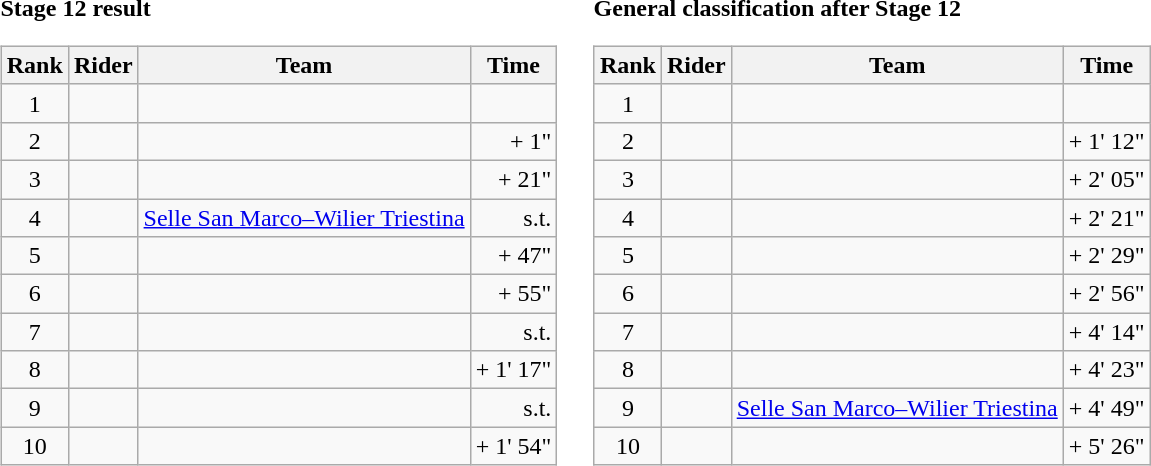<table>
<tr>
<td><strong>Stage 12 result</strong><br><table class="wikitable">
<tr>
<th scope="col">Rank</th>
<th scope="col">Rider</th>
<th scope="col">Team</th>
<th scope="col">Time</th>
</tr>
<tr>
<td style="text-align:center;">1</td>
<td></td>
<td></td>
<td style="text-align:right;"></td>
</tr>
<tr>
<td style="text-align:center;">2</td>
<td></td>
<td></td>
<td style="text-align:right;">+ 1"</td>
</tr>
<tr>
<td style="text-align:center;">3</td>
<td></td>
<td></td>
<td style="text-align:right;">+ 21"</td>
</tr>
<tr>
<td style="text-align:center;">4</td>
<td></td>
<td><a href='#'>Selle San Marco–Wilier Triestina</a></td>
<td style="text-align:right;">s.t.</td>
</tr>
<tr>
<td style="text-align:center;">5</td>
<td></td>
<td></td>
<td style="text-align:right;">+ 47"</td>
</tr>
<tr>
<td style="text-align:center;">6</td>
<td></td>
<td></td>
<td style="text-align:right;">+ 55"</td>
</tr>
<tr>
<td style="text-align:center;">7</td>
<td></td>
<td></td>
<td style="text-align:right;">s.t.</td>
</tr>
<tr>
<td style="text-align:center;">8</td>
<td></td>
<td></td>
<td style="text-align:right;">+ 1' 17"</td>
</tr>
<tr>
<td style="text-align:center;">9</td>
<td></td>
<td></td>
<td style="text-align:right;">s.t.</td>
</tr>
<tr>
<td style="text-align:center;">10</td>
<td></td>
<td></td>
<td style="text-align:right;">+ 1' 54"</td>
</tr>
</table>
</td>
<td></td>
<td><strong>General classification after Stage 12</strong><br><table class="wikitable">
<tr>
<th scope="col">Rank</th>
<th scope="col">Rider</th>
<th scope="col">Team</th>
<th scope="col">Time</th>
</tr>
<tr>
<td style="text-align:center;">1</td>
<td></td>
<td></td>
<td style="text-align:right;"></td>
</tr>
<tr>
<td style="text-align:center;">2</td>
<td></td>
<td></td>
<td style="text-align:right;">+ 1' 12"</td>
</tr>
<tr>
<td style="text-align:center;">3</td>
<td></td>
<td></td>
<td style="text-align:right;">+ 2' 05"</td>
</tr>
<tr>
<td style="text-align:center;">4</td>
<td></td>
<td></td>
<td style="text-align:right;">+ 2' 21"</td>
</tr>
<tr>
<td style="text-align:center;">5</td>
<td></td>
<td></td>
<td style="text-align:right;">+ 2' 29"</td>
</tr>
<tr>
<td style="text-align:center;">6</td>
<td></td>
<td></td>
<td style="text-align:right;">+ 2' 56"</td>
</tr>
<tr>
<td style="text-align:center;">7</td>
<td></td>
<td></td>
<td style="text-align:right;">+ 4' 14"</td>
</tr>
<tr>
<td style="text-align:center;">8</td>
<td></td>
<td></td>
<td style="text-align:right;">+ 4' 23"</td>
</tr>
<tr>
<td style="text-align:center;">9</td>
<td></td>
<td><a href='#'>Selle San Marco–Wilier Triestina</a></td>
<td style="text-align:right;">+ 4' 49"</td>
</tr>
<tr>
<td style="text-align:center;">10</td>
<td></td>
<td></td>
<td style="text-align:right;">+ 5' 26"</td>
</tr>
</table>
</td>
</tr>
</table>
